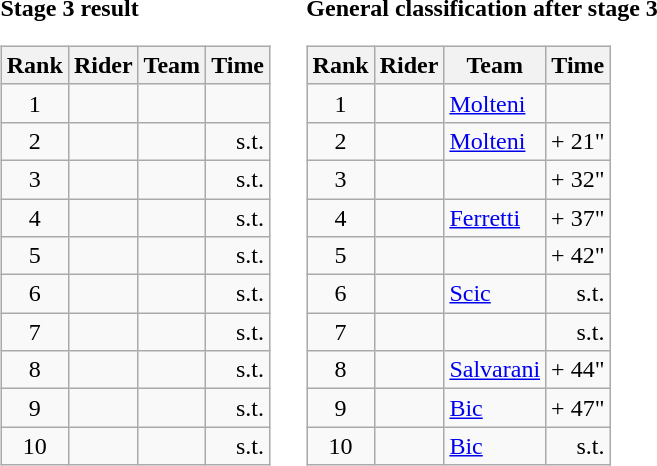<table>
<tr>
<td><strong>Stage 3 result</strong><br><table class="wikitable">
<tr>
<th scope="col">Rank</th>
<th scope="col">Rider</th>
<th scope="col">Team</th>
<th scope="col">Time</th>
</tr>
<tr>
<td style="text-align:center;">1</td>
<td></td>
<td></td>
<td style="text-align:right;"></td>
</tr>
<tr>
<td style="text-align:center;">2</td>
<td></td>
<td></td>
<td style="text-align:right;">s.t.</td>
</tr>
<tr>
<td style="text-align:center;">3</td>
<td></td>
<td></td>
<td style="text-align:right;">s.t.</td>
</tr>
<tr>
<td style="text-align:center;">4</td>
<td></td>
<td></td>
<td style="text-align:right;">s.t.</td>
</tr>
<tr>
<td style="text-align:center;">5</td>
<td></td>
<td></td>
<td style="text-align:right;">s.t.</td>
</tr>
<tr>
<td style="text-align:center;">6</td>
<td></td>
<td></td>
<td style="text-align:right;">s.t.</td>
</tr>
<tr>
<td style="text-align:center;">7</td>
<td></td>
<td></td>
<td style="text-align:right;">s.t.</td>
</tr>
<tr>
<td style="text-align:center;">8</td>
<td></td>
<td></td>
<td style="text-align:right;">s.t.</td>
</tr>
<tr>
<td style="text-align:center;">9</td>
<td></td>
<td></td>
<td style="text-align:right;">s.t.</td>
</tr>
<tr>
<td style="text-align:center;">10</td>
<td></td>
<td></td>
<td style="text-align:right;">s.t.</td>
</tr>
</table>
</td>
<td></td>
<td><strong>General classification after stage 3</strong><br><table class="wikitable">
<tr>
<th scope="col">Rank</th>
<th scope="col">Rider</th>
<th scope="col">Team</th>
<th scope="col">Time</th>
</tr>
<tr>
<td style="text-align:center;">1</td>
<td></td>
<td><a href='#'>Molteni</a></td>
<td style="text-align:right;"></td>
</tr>
<tr>
<td style="text-align:center;">2</td>
<td></td>
<td><a href='#'>Molteni</a></td>
<td style="text-align:right;">+ 21"</td>
</tr>
<tr>
<td style="text-align:center;">3</td>
<td></td>
<td></td>
<td style="text-align:right;">+ 32"</td>
</tr>
<tr>
<td style="text-align:center;">4</td>
<td></td>
<td><a href='#'>Ferretti</a></td>
<td style="text-align:right;">+ 37"</td>
</tr>
<tr>
<td style="text-align:center;">5</td>
<td></td>
<td></td>
<td style="text-align:right;">+ 42"</td>
</tr>
<tr>
<td style="text-align:center;">6</td>
<td></td>
<td><a href='#'>Scic</a></td>
<td style="text-align:right;">s.t.</td>
</tr>
<tr>
<td style="text-align:center;">7</td>
<td></td>
<td></td>
<td style="text-align:right;">s.t.</td>
</tr>
<tr>
<td style="text-align:center;">8</td>
<td></td>
<td><a href='#'>Salvarani</a></td>
<td style="text-align:right;">+ 44"</td>
</tr>
<tr>
<td style="text-align:center;">9</td>
<td></td>
<td><a href='#'>Bic</a></td>
<td style="text-align:right;">+ 47"</td>
</tr>
<tr>
<td style="text-align:center;">10</td>
<td></td>
<td><a href='#'>Bic</a></td>
<td style="text-align:right;">s.t.</td>
</tr>
</table>
</td>
</tr>
</table>
